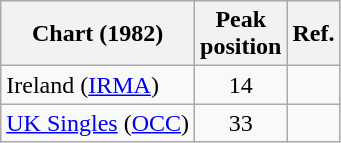<table class="wikitable sortable">
<tr>
<th>Chart (1982)</th>
<th>Peak<br>position</th>
<th>Ref.</th>
</tr>
<tr>
<td>Ireland (<a href='#'>IRMA</a>)</td>
<td style="text-align:center;">14</td>
<td></td>
</tr>
<tr>
<td><a href='#'>UK Singles</a> (<a href='#'>OCC</a>)</td>
<td style="text-align:center;">33</td>
<td></td>
</tr>
</table>
